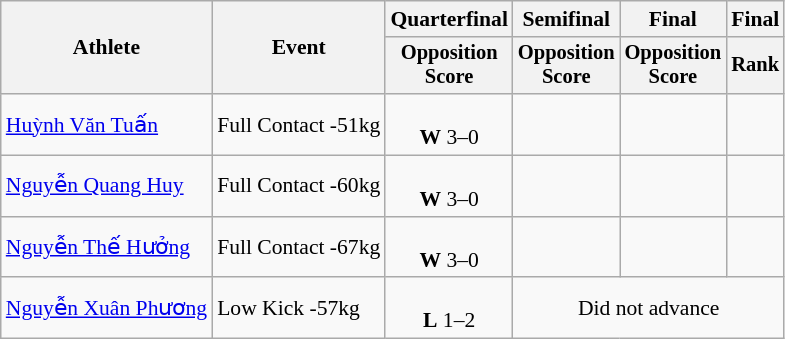<table class="wikitable" style="font-size:90%">
<tr>
<th rowspan="2">Athlete</th>
<th rowspan="2">Event</th>
<th>Quarterfinal</th>
<th>Semifinal</th>
<th>Final</th>
<th>Final</th>
</tr>
<tr style="font-size:95%", align="center">
<th>Opposition<br>Score</th>
<th>Opposition<br>Score</th>
<th>Opposition<br>Score</th>
<th>Rank</th>
</tr>
<tr align="center">
<td align="left"><a href='#'>Huỳnh Văn Tuấn</a></td>
<td align="left">Full Contact -51kg</td>
<td><br><strong>W</strong> 3–0</td>
<td></td>
<td></td>
<td></td>
</tr>
<tr align="center">
<td align="left"><a href='#'>Nguyễn Quang Huy</a></td>
<td align="left">Full Contact -60kg</td>
<td><br><strong>W</strong> 3–0</td>
<td></td>
<td></td>
<td></td>
</tr>
<tr align="center">
<td align="left"><a href='#'>Nguyễn Thế Hưởng</a></td>
<td align="left">Full Contact -67kg</td>
<td><br><strong>W</strong> 3–0</td>
<td></td>
<td></td>
<td></td>
</tr>
<tr align="center">
<td align="left"><a href='#'>Nguyễn Xuân Phương</a></td>
<td align="left">Low Kick -57kg</td>
<td><br><strong>L</strong> 1–2</td>
<td colspan="3">Did not advance</td>
</tr>
</table>
